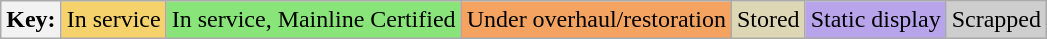<table class="wikitable">
<tr>
<th>Key:</th>
<td style="background:#f5d26c;">In service</td>
<td style="background:#89e579;">In service, Mainline Certified</td>
<td style="background:#f4a460;">Under overhaul/restoration</td>
<td style="background:#ded7b6;">Stored</td>
<td style="background:#b7a4eb;">Static display</td>
<td style="background:#cecece;">Scrapped</td>
</tr>
</table>
